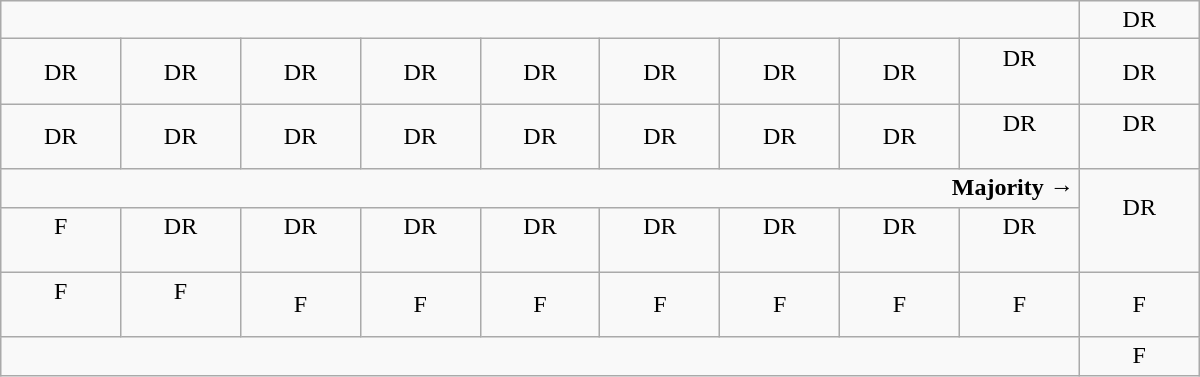<table class="wikitable" style="text-align:center" width=800px>
<tr>
<td colspan=9> </td>
<td>DR</td>
</tr>
<tr>
<td width=50px >DR</td>
<td width=50px >DR</td>
<td width=50px >DR</td>
<td width=50px >DR</td>
<td width=50px >DR</td>
<td width=50px >DR</td>
<td width=50px >DR</td>
<td width=50px >DR</td>
<td width=50px >DR<br><br></td>
<td width=50px >DR</td>
</tr>
<tr>
<td>DR</td>
<td>DR</td>
<td>DR</td>
<td>DR</td>
<td>DR</td>
<td>DR</td>
<td>DR</td>
<td>DR</td>
<td>DR<br><br></td>
<td>DR<br><br></td>
</tr>
<tr>
<td colspan=9 style="text-align:right"><strong>Majority →</strong></td>
<td rowspan=2 >DR<br><br></td>
</tr>
<tr>
<td>F<br><br></td>
<td>DR<br><br></td>
<td>DR<br><br></td>
<td>DR<br><br></td>
<td>DR<br><br></td>
<td>DR<br><br></td>
<td>DR<br><br></td>
<td>DR<br><br></td>
<td>DR<br><br></td>
</tr>
<tr>
<td>F<br><br></td>
<td>F<br><br></td>
<td>F</td>
<td>F</td>
<td>F</td>
<td>F</td>
<td>F</td>
<td>F</td>
<td>F</td>
<td>F</td>
</tr>
<tr>
<td colspan=9> </td>
<td>F</td>
</tr>
</table>
